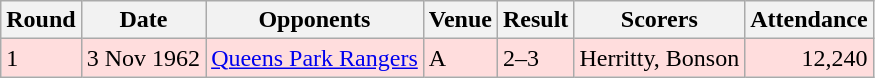<table class="wikitable">
<tr>
<th>Round</th>
<th>Date</th>
<th>Opponents</th>
<th>Venue</th>
<th>Result</th>
<th>Scorers</th>
<th>Attendance</th>
</tr>
<tr bgcolor="#ffdddd">
<td>1</td>
<td>3 Nov 1962</td>
<td><a href='#'>Queens Park Rangers</a></td>
<td>A</td>
<td>2–3</td>
<td>Herritty, Bonson</td>
<td align="right">12,240</td>
</tr>
</table>
